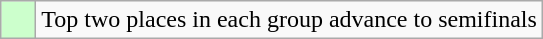<table class="wikitable">
<tr>
<td style="background:#cfc;">    </td>
<td>Top two places in each group advance to semifinals</td>
</tr>
</table>
